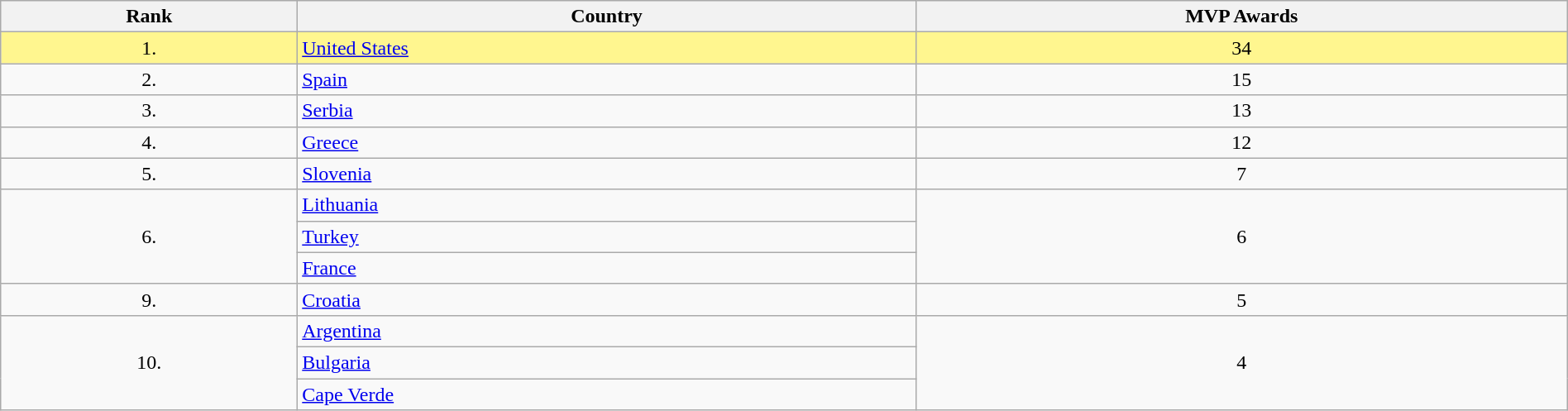<table class="wikitable sortable" style="text-align:left; width: 100%;">
<tr>
<th>Rank</th>
<th>Country</th>
<th>MVP Awards</th>
</tr>
<tr bgcolor="#FFF68F">
<td style="text-align:center;">1.</td>
<td> <a href='#'>United States</a></td>
<td style="text-align:center;">34</td>
</tr>
<tr>
<td style="text-align:center;">2.</td>
<td> <a href='#'>Spain</a></td>
<td style="text-align:center;">15</td>
</tr>
<tr>
<td style="text-align:center;">3.</td>
<td> <a href='#'>Serbia</a></td>
<td style="text-align:center;">13</td>
</tr>
<tr>
<td style="text-align:center;">4.</td>
<td> <a href='#'>Greece</a></td>
<td style="text-align:center;">12</td>
</tr>
<tr>
<td style="text-align:center;">5.</td>
<td> <a href='#'>Slovenia</a></td>
<td style="text-align:center;">7</td>
</tr>
<tr>
<td style="text-align:center;" rowspan="3">6.</td>
<td> <a href='#'>Lithuania</a></td>
<td rowspan="3" style="text-align:center;">6</td>
</tr>
<tr>
<td> <a href='#'>Turkey</a></td>
</tr>
<tr>
<td> <a href='#'>France</a></td>
</tr>
<tr>
<td style="text-align:center;">9.</td>
<td> <a href='#'>Croatia</a></td>
<td style="text-align:center;">5</td>
</tr>
<tr>
<td style="text-align:center;" rowspan="3">10.</td>
<td> <a href='#'>Argentina</a></td>
<td rowspan="3" style="text-align:center;">4</td>
</tr>
<tr>
<td> <a href='#'>Bulgaria</a></td>
</tr>
<tr>
<td> <a href='#'>Cape Verde</a></td>
</tr>
</table>
